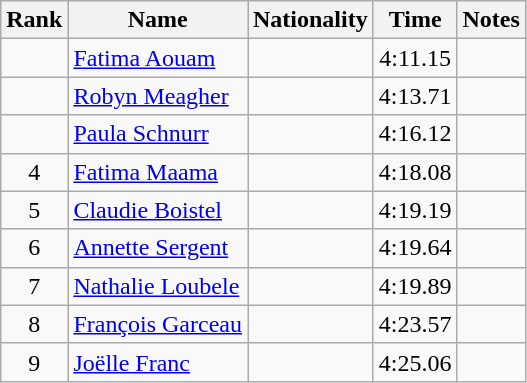<table class="wikitable sortable" style="text-align:center">
<tr>
<th>Rank</th>
<th>Name</th>
<th>Nationality</th>
<th>Time</th>
<th>Notes</th>
</tr>
<tr>
<td></td>
<td align=left><a href='#'>Fatima Aouam</a></td>
<td align=left></td>
<td>4:11.15</td>
<td></td>
</tr>
<tr>
<td></td>
<td align=left><a href='#'>Robyn Meagher</a></td>
<td align=left></td>
<td>4:13.71</td>
<td></td>
</tr>
<tr>
<td></td>
<td align=left><a href='#'>Paula Schnurr</a></td>
<td align=left></td>
<td>4:16.12</td>
<td></td>
</tr>
<tr>
<td>4</td>
<td align=left><a href='#'>Fatima Maama</a></td>
<td align=left></td>
<td>4:18.08</td>
<td></td>
</tr>
<tr>
<td>5</td>
<td align=left><a href='#'>Claudie Boistel</a></td>
<td align=left></td>
<td>4:19.19</td>
<td></td>
</tr>
<tr>
<td>6</td>
<td align=left><a href='#'>Annette Sergent</a></td>
<td align=left></td>
<td>4:19.64</td>
<td></td>
</tr>
<tr>
<td>7</td>
<td align=left><a href='#'>Nathalie Loubele</a></td>
<td align=left></td>
<td>4:19.89</td>
<td></td>
</tr>
<tr>
<td>8</td>
<td align=left><a href='#'>François Garceau</a></td>
<td align=left></td>
<td>4:23.57</td>
<td></td>
</tr>
<tr>
<td>9</td>
<td align=left><a href='#'>Joëlle Franc</a></td>
<td align=left></td>
<td>4:25.06</td>
<td></td>
</tr>
</table>
